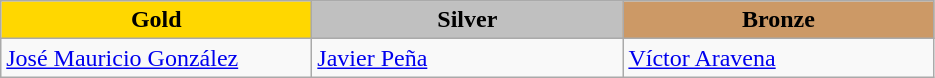<table class="wikitable" style="text-align:left">
<tr align="center">
<td width=200 bgcolor=gold><strong>Gold</strong></td>
<td width=200 bgcolor=silver><strong>Silver</strong></td>
<td width=200 bgcolor=CC9966><strong>Bronze</strong></td>
</tr>
<tr>
<td><a href='#'>José Mauricio González</a><br><em></em></td>
<td><a href='#'>Javier Peña</a><br><em></em></td>
<td><a href='#'>Víctor Aravena</a><br><em></em></td>
</tr>
</table>
